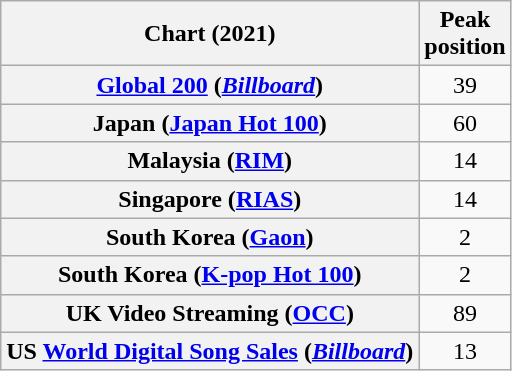<table class="wikitable sortable plainrowheaders" style="text-align:center">
<tr>
<th scope="col">Chart (2021)</th>
<th scope="col">Peak<br>position</th>
</tr>
<tr>
<th scope="row"><a href='#'>Global 200</a> (<em><a href='#'>Billboard</a></em>)</th>
<td>39</td>
</tr>
<tr>
<th scope="row">Japan (<a href='#'>Japan Hot 100</a>)</th>
<td>60</td>
</tr>
<tr>
<th scope="row">Malaysia (<a href='#'>RIM</a>)</th>
<td>14</td>
</tr>
<tr>
<th scope="row">Singapore (<a href='#'>RIAS</a>)</th>
<td>14</td>
</tr>
<tr>
<th scope="row">South Korea (<a href='#'>Gaon</a>)</th>
<td>2</td>
</tr>
<tr>
<th scope="row">South Korea (<a href='#'>K-pop Hot 100</a>)</th>
<td>2</td>
</tr>
<tr>
<th scope="row">UK Video Streaming (<a href='#'>OCC</a>)</th>
<td>89</td>
</tr>
<tr>
<th scope="row">US <a href='#'>World Digital Song Sales</a> (<em><a href='#'>Billboard</a></em>)</th>
<td>13</td>
</tr>
</table>
